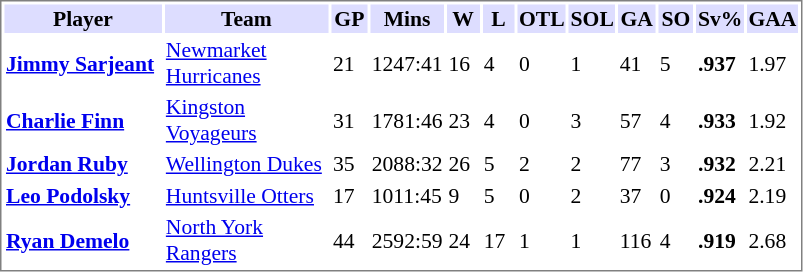<table cellpadding="0">
<tr align="left" style="vertical-align: top">
<td></td>
<td><br><table cellpadding="1" width="535px" style="font-size: 90%; border: 1px solid gray;">
<tr>
<th bgcolor="#DDDDFF" width="27.5%">Player</th>
<th bgcolor="#DDDDFF" width="27.5%">Team</th>
<th bgcolor="#DDDDFF" width="5%">GP</th>
<th bgcolor="#DDDDFF" width="5%">Mins</th>
<th bgcolor="#DDDDFF" width="5%">W</th>
<th bgcolor="#DDDDFF" width="5%">L</th>
<th bgcolor="#DDDDFF" width="5%">OTL</th>
<th bgcolor="#DDDDFF" width="5%">SOL</th>
<th bgcolor="#DDDDFF" width="5%">GA</th>
<th bgcolor="#DDDDFF" width="5%">SO</th>
<th bgcolor="#DDDDFF" width="5%">Sv%</th>
<th bgcolor="#DDDDFF" width="5%">GAA</th>
</tr>
<tr>
<td><strong><a href='#'>Jimmy Sarjeant</a></strong></td>
<td><a href='#'>Newmarket Hurricanes</a></td>
<td>21</td>
<td>1247:41</td>
<td>16</td>
<td>4</td>
<td>0</td>
<td>1</td>
<td>41</td>
<td>5</td>
<td><strong>.937</strong></td>
<td>1.97</td>
</tr>
<tr>
<td><strong><a href='#'>Charlie Finn</a></strong></td>
<td><a href='#'>Kingston Voyageurs</a></td>
<td>31</td>
<td>1781:46</td>
<td>23</td>
<td>4</td>
<td>0</td>
<td>3</td>
<td>57</td>
<td>4</td>
<td><strong>.933</strong></td>
<td>1.92</td>
</tr>
<tr>
<td><strong><a href='#'>Jordan Ruby</a></strong></td>
<td><a href='#'>Wellington Dukes</a></td>
<td>35</td>
<td>2088:32</td>
<td>26</td>
<td>5</td>
<td>2</td>
<td>2</td>
<td>77</td>
<td>3</td>
<td><strong>.932</strong></td>
<td>2.21</td>
</tr>
<tr>
<td><strong><a href='#'>Leo Podolsky</a></strong></td>
<td><a href='#'>Huntsville Otters</a></td>
<td>17</td>
<td>1011:45</td>
<td>9</td>
<td>5</td>
<td>0</td>
<td>2</td>
<td>37</td>
<td>0</td>
<td><strong>.924</strong></td>
<td>2.19</td>
</tr>
<tr>
<td><strong><a href='#'>Ryan Demelo</a></strong></td>
<td><a href='#'>North York Rangers</a></td>
<td>44</td>
<td>2592:59</td>
<td>24</td>
<td>17</td>
<td>1</td>
<td>1</td>
<td>116</td>
<td>4</td>
<td><strong>.919</strong></td>
<td>2.68</td>
</tr>
</table>
</td>
</tr>
</table>
